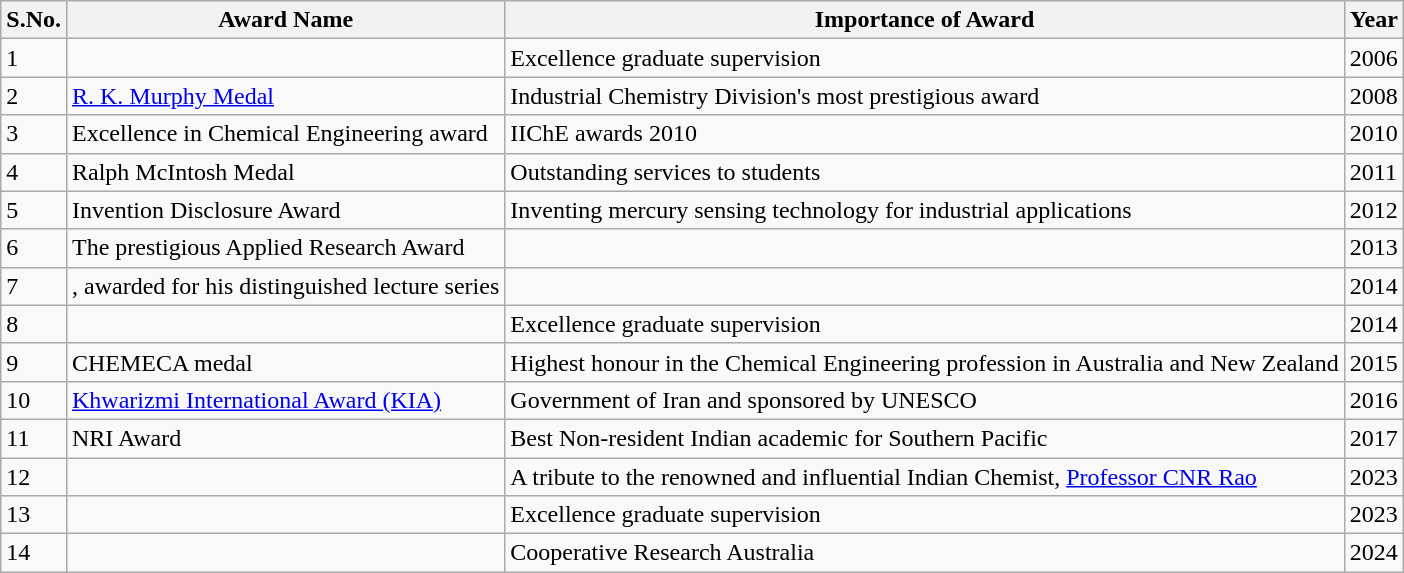<table class="wikitable">
<tr>
<th>S.No.</th>
<th>Award Name</th>
<th>Importance of Award</th>
<th>Year</th>
</tr>
<tr>
<td>1</td>
<td></td>
<td>Excellence graduate supervision</td>
<td>2006</td>
</tr>
<tr>
<td>2</td>
<td><a href='#'>R. K. Murphy Medal</a></td>
<td>Industrial Chemistry Division's most prestigious award</td>
<td>2008</td>
</tr>
<tr>
<td>3</td>
<td>Excellence in Chemical Engineering award</td>
<td>IIChE awards 2010</td>
<td>2010</td>
</tr>
<tr>
<td>4</td>
<td>Ralph McIntosh Medal </td>
<td>Outstanding services to students</td>
<td>2011</td>
</tr>
<tr>
<td>5</td>
<td>Invention Disclosure Award</td>
<td>Inventing mercury sensing technology for industrial applications</td>
<td>2012</td>
</tr>
<tr>
<td>6</td>
<td>The prestigious Applied Research Award</td>
<td></td>
<td>2013</td>
</tr>
<tr>
<td>7</td>
<td>, awarded for his distinguished lecture series</td>
<td></td>
<td>2014</td>
</tr>
<tr>
<td>8</td>
<td></td>
<td>Excellence graduate supervision</td>
<td>2014</td>
</tr>
<tr>
<td>9</td>
<td>CHEMECA medal</td>
<td>Highest honour in the Chemical Engineering profession in Australia and New Zealand</td>
<td>2015</td>
</tr>
<tr>
<td>10</td>
<td><a href='#'>Khwarizmi International Award (KIA)</a></td>
<td>Government of Iran and sponsored by UNESCO</td>
<td>2016</td>
</tr>
<tr>
<td>11</td>
<td>NRI Award</td>
<td>Best Non-resident Indian academic for Southern Pacific</td>
<td>2017</td>
</tr>
<tr>
<td>12</td>
<td></td>
<td>A tribute to the renowned and influential Indian Chemist, <a href='#'>Professor CNR Rao</a></td>
<td>2023</td>
</tr>
<tr>
<td>13</td>
<td></td>
<td>Excellence graduate supervision</td>
<td>2023</td>
</tr>
<tr>
<td>14</td>
<td></td>
<td>Cooperative Research Australia</td>
<td>2024</td>
</tr>
</table>
